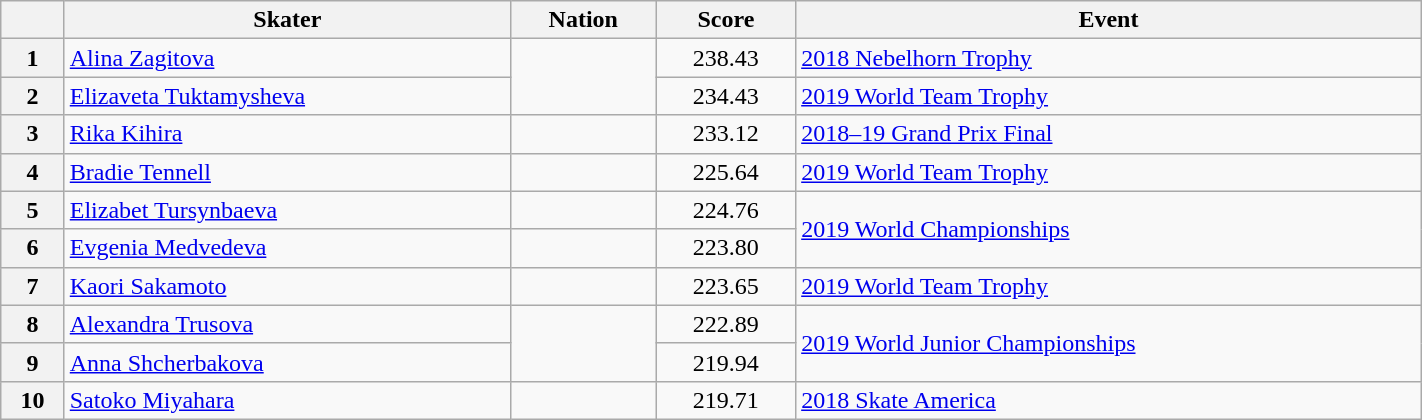<table class="wikitable sortable" style="text-align:left; width:75%">
<tr>
<th scope="col"></th>
<th scope="col">Skater</th>
<th scope="col">Nation</th>
<th scope="col">Score</th>
<th scope="col">Event</th>
</tr>
<tr>
<th scope="row">1</th>
<td><a href='#'>Alina Zagitova</a></td>
<td rowspan="2"></td>
<td style="text-align:center;">238.43</td>
<td><a href='#'>2018 Nebelhorn Trophy</a></td>
</tr>
<tr>
<th scope="row">2</th>
<td><a href='#'>Elizaveta Tuktamysheva</a></td>
<td style="text-align:center;">234.43</td>
<td><a href='#'>2019 World Team Trophy</a></td>
</tr>
<tr>
<th scope="row">3</th>
<td><a href='#'>Rika Kihira</a></td>
<td></td>
<td style="text-align:center;">233.12</td>
<td><a href='#'>2018–19 Grand Prix Final</a></td>
</tr>
<tr>
<th scope="row">4</th>
<td><a href='#'>Bradie Tennell</a></td>
<td></td>
<td style="text-align:center;">225.64</td>
<td><a href='#'>2019 World Team Trophy</a></td>
</tr>
<tr>
<th scope="row">5</th>
<td><a href='#'>Elizabet Tursynbaeva</a></td>
<td></td>
<td style="text-align:center;">224.76</td>
<td rowspan="2"><a href='#'>2019 World Championships</a></td>
</tr>
<tr>
<th scope="row">6</th>
<td><a href='#'>Evgenia Medvedeva</a></td>
<td></td>
<td style="text-align:center;">223.80</td>
</tr>
<tr>
<th scope="row">7</th>
<td><a href='#'>Kaori Sakamoto</a></td>
<td></td>
<td style="text-align:center;">223.65</td>
<td><a href='#'>2019 World Team Trophy</a></td>
</tr>
<tr>
<th scope="row">8</th>
<td><a href='#'>Alexandra Trusova</a></td>
<td rowspan="2"></td>
<td style="text-align:center;">222.89</td>
<td rowspan="2"><a href='#'>2019 World Junior Championships</a></td>
</tr>
<tr>
<th scope="row">9</th>
<td><a href='#'>Anna Shcherbakova</a></td>
<td style="text-align:center;">219.94</td>
</tr>
<tr>
<th scope="row">10</th>
<td><a href='#'>Satoko Miyahara</a></td>
<td></td>
<td style="text-align:center;">219.71</td>
<td><a href='#'>2018 Skate America</a></td>
</tr>
</table>
